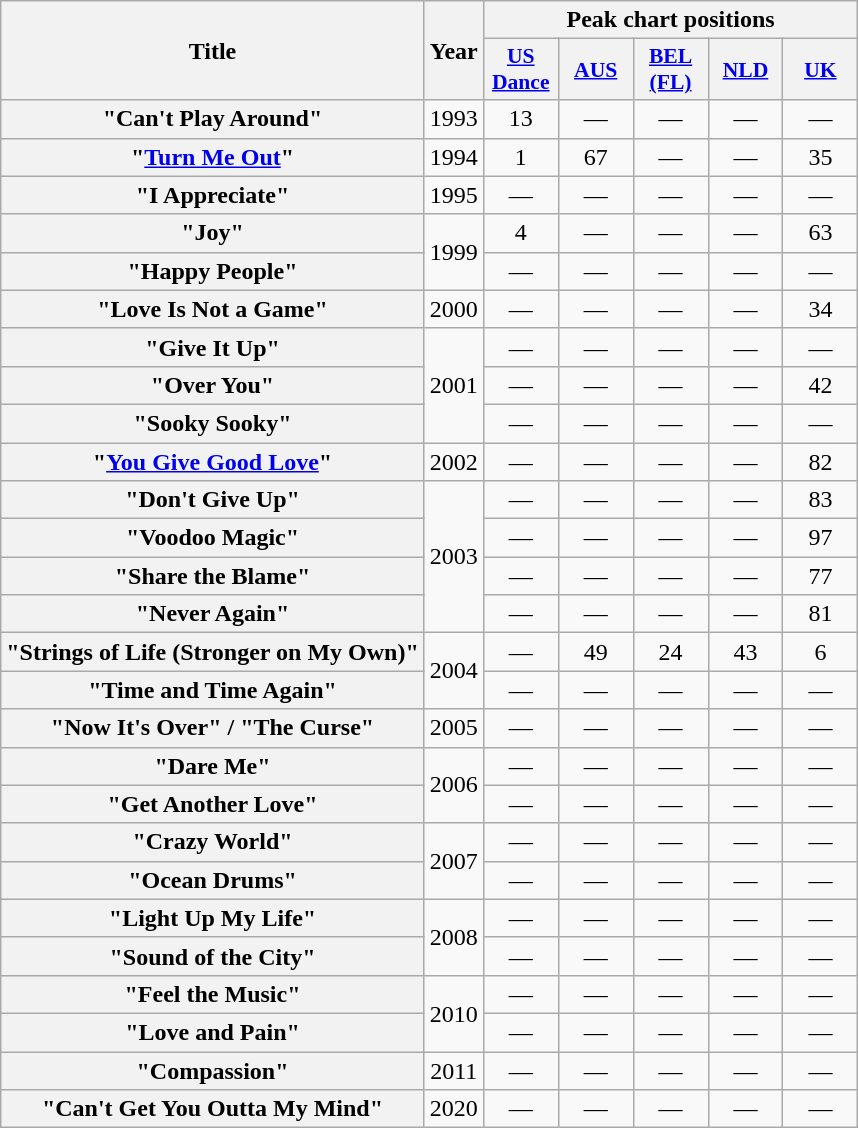<table class="wikitable plainrowheaders" style="text-align:center;">
<tr>
<th scope="col" rowspan="2">Title</th>
<th scope="col" rowspan="2">Year</th>
<th scope="col" colspan="5">Peak chart positions</th>
</tr>
<tr>
<th scope="col" style="width:3em;font-size:90%;"><a href='#'>US<br>Dance</a></th>
<th scope="col" style="width:3em;font-size:90%;"><a href='#'>AUS</a><br></th>
<th scope="col" style="width:3em;font-size:90%;"><a href='#'>BEL<br>(FL)</a><br></th>
<th scope="col" style="width:3em;font-size:90%;"><a href='#'>NLD</a><br></th>
<th scope="col" style="width:3em;font-size:90%;"><a href='#'>UK</a><br></th>
</tr>
<tr>
<th scope="row">"Can't Play Around"</th>
<td>1993</td>
<td>13</td>
<td>—</td>
<td>—</td>
<td>—</td>
<td>—</td>
</tr>
<tr>
<th scope="row">"<a href='#'>Turn Me Out</a>"<br></th>
<td>1994</td>
<td>1</td>
<td>67</td>
<td>—</td>
<td>—</td>
<td>35</td>
</tr>
<tr>
<th scope="row">"I Appreciate"</th>
<td>1995</td>
<td>—</td>
<td>—</td>
<td>—</td>
<td>—</td>
<td>—</td>
</tr>
<tr>
<th scope="row">"Joy"</th>
<td rowspan="2">1999</td>
<td>4</td>
<td>—</td>
<td>—</td>
<td>—</td>
<td>63</td>
</tr>
<tr>
<th scope="row">"Happy People"</th>
<td>—</td>
<td>—</td>
<td>—</td>
<td>—</td>
<td>—</td>
</tr>
<tr>
<th scope="row">"Love Is Not a Game"<br></th>
<td>2000</td>
<td>—</td>
<td>—</td>
<td>—</td>
<td>—</td>
<td>34</td>
</tr>
<tr>
<th scope="row">"Give It Up"<br></th>
<td rowspan="3">2001</td>
<td>—</td>
<td>—</td>
<td>—</td>
<td>—</td>
<td>—</td>
</tr>
<tr>
<th scope="row">"Over You"<br></th>
<td>—</td>
<td>—</td>
<td>—</td>
<td>—</td>
<td>42</td>
</tr>
<tr>
<th scope="row">"Sooky Sooky"</th>
<td>—</td>
<td>—</td>
<td>—</td>
<td>—</td>
<td>—</td>
</tr>
<tr>
<th scope="row">"<a href='#'>You Give Good Love</a>"</th>
<td>2002</td>
<td>—</td>
<td>—</td>
<td>—</td>
<td>—</td>
<td>82</td>
</tr>
<tr>
<th scope="row">"Don't Give Up"</th>
<td rowspan="4">2003</td>
<td>—</td>
<td>—</td>
<td>—</td>
<td>—</td>
<td>83</td>
</tr>
<tr>
<th scope="row">"Voodoo Magic"<br></th>
<td>—</td>
<td>—</td>
<td>—</td>
<td>—</td>
<td>97</td>
</tr>
<tr>
<th scope="row">"Share the Blame"<br></th>
<td>—</td>
<td>—</td>
<td>—</td>
<td>—</td>
<td>77</td>
</tr>
<tr>
<th scope="row">"Never Again"</th>
<td>—</td>
<td>—</td>
<td>—</td>
<td>—</td>
<td>81</td>
</tr>
<tr>
<th scope="row">"Strings of Life (Stronger on My Own)"<br></th>
<td rowspan="2">2004</td>
<td>—</td>
<td>49</td>
<td>24</td>
<td>43</td>
<td>6</td>
</tr>
<tr>
<th scope="row">"Time and Time Again"<br></th>
<td>—</td>
<td>—</td>
<td>—</td>
<td>—</td>
<td>—</td>
</tr>
<tr>
<th scope="row">"Now It's Over" / "The Curse" </th>
<td>2005</td>
<td>—</td>
<td>—</td>
<td>—</td>
<td>—</td>
<td>—</td>
</tr>
<tr>
<th scope="row">"Dare Me"</th>
<td rowspan="2">2006</td>
<td>—</td>
<td>—</td>
<td>—</td>
<td>—</td>
<td>—</td>
</tr>
<tr>
<th scope="row">"Get Another Love"</th>
<td>—</td>
<td>—</td>
<td>—</td>
<td>—</td>
<td>—</td>
</tr>
<tr>
<th scope="row">"Crazy World"</th>
<td rowspan="2">2007</td>
<td>—</td>
<td>—</td>
<td>—</td>
<td>—</td>
<td>—</td>
</tr>
<tr>
<th scope="row">"Ocean Drums"<br></th>
<td>—</td>
<td>—</td>
<td>—</td>
<td>—</td>
<td>—</td>
</tr>
<tr>
<th scope="row">"Light Up My Life" </th>
<td rowspan="2">2008</td>
<td>—</td>
<td>—</td>
<td>—</td>
<td>—</td>
<td>—</td>
</tr>
<tr>
<th scope="row">"Sound of the City" </th>
<td>—</td>
<td>—</td>
<td>—</td>
<td>—</td>
<td>—</td>
</tr>
<tr>
<th scope="row">"Feel the Music"</th>
<td rowspan="2">2010</td>
<td>—</td>
<td>—</td>
<td>—</td>
<td>—</td>
<td>—</td>
</tr>
<tr>
<th scope="row">"Love and Pain"</th>
<td>—</td>
<td>—</td>
<td>—</td>
<td>—</td>
<td>—</td>
</tr>
<tr>
<th scope="row">"Compassion" </th>
<td>2011</td>
<td>—</td>
<td>—</td>
<td>—</td>
<td>—</td>
<td>—</td>
</tr>
<tr>
<th scope="row">"Can't Get You Outta My Mind" </th>
<td>2020</td>
<td>—</td>
<td>—</td>
<td>—</td>
<td>—</td>
<td>—</td>
</tr>
</table>
